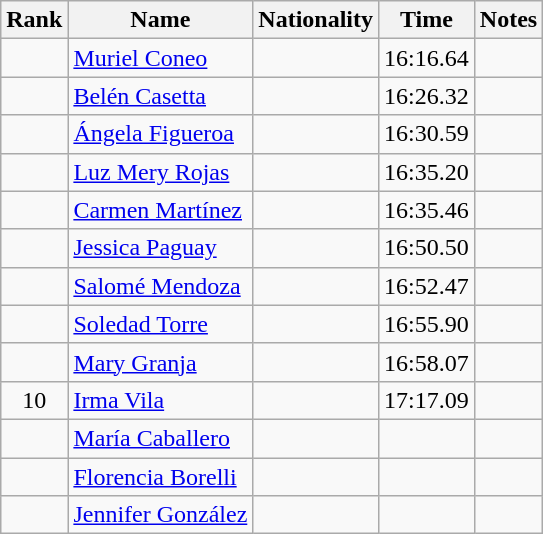<table class="wikitable sortable" style="text-align:center">
<tr>
<th>Rank</th>
<th>Name</th>
<th>Nationality</th>
<th>Time</th>
<th>Notes</th>
</tr>
<tr>
<td></td>
<td align=left><a href='#'>Muriel Coneo</a></td>
<td align=left></td>
<td>16:16.64</td>
<td></td>
</tr>
<tr>
<td></td>
<td align=left><a href='#'>Belén Casetta</a></td>
<td align=left></td>
<td>16:26.32</td>
<td></td>
</tr>
<tr>
<td></td>
<td align=left><a href='#'>Ángela Figueroa</a></td>
<td align=left></td>
<td>16:30.59</td>
<td></td>
</tr>
<tr>
<td></td>
<td align=left><a href='#'>Luz Mery Rojas</a></td>
<td align=left></td>
<td>16:35.20</td>
<td></td>
</tr>
<tr>
<td></td>
<td align=left><a href='#'>Carmen Martínez</a></td>
<td align=left></td>
<td>16:35.46</td>
<td></td>
</tr>
<tr>
<td></td>
<td align=left><a href='#'>Jessica Paguay</a></td>
<td align=left></td>
<td>16:50.50</td>
<td></td>
</tr>
<tr>
<td></td>
<td align=left><a href='#'>Salomé Mendoza</a></td>
<td align=left></td>
<td>16:52.47</td>
<td></td>
</tr>
<tr>
<td></td>
<td align=left><a href='#'>Soledad Torre</a></td>
<td align=left></td>
<td>16:55.90</td>
<td></td>
</tr>
<tr>
<td></td>
<td align=left><a href='#'>Mary Granja</a></td>
<td align=left></td>
<td>16:58.07</td>
<td></td>
</tr>
<tr>
<td>10</td>
<td align=left><a href='#'>Irma Vila</a></td>
<td align=left></td>
<td>17:17.09</td>
<td></td>
</tr>
<tr>
<td></td>
<td align=left><a href='#'>María Caballero</a></td>
<td align=left></td>
<td></td>
<td></td>
</tr>
<tr>
<td></td>
<td align=left><a href='#'>Florencia Borelli</a></td>
<td align=left></td>
<td></td>
<td></td>
</tr>
<tr>
<td></td>
<td align=left><a href='#'>Jennifer González</a></td>
<td align=left></td>
<td></td>
<td></td>
</tr>
</table>
